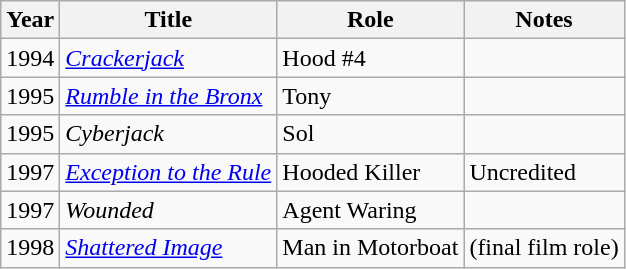<table class="wikitable">
<tr>
<th>Year</th>
<th>Title</th>
<th>Role</th>
<th>Notes</th>
</tr>
<tr>
<td>1994</td>
<td><em><a href='#'>Crackerjack</a></em></td>
<td>Hood #4</td>
<td></td>
</tr>
<tr>
<td>1995</td>
<td><em><a href='#'>Rumble in the Bronx</a></em></td>
<td>Tony</td>
<td></td>
</tr>
<tr>
<td>1995</td>
<td><em>Cyberjack</em></td>
<td>Sol</td>
<td></td>
</tr>
<tr>
<td>1997</td>
<td><em><a href='#'>Exception to the Rule</a></em></td>
<td>Hooded Killer</td>
<td>Uncredited</td>
</tr>
<tr>
<td>1997</td>
<td><em>Wounded</em></td>
<td>Agent Waring</td>
<td></td>
</tr>
<tr>
<td>1998</td>
<td><em><a href='#'>Shattered Image</a></em></td>
<td>Man in Motorboat</td>
<td>(final film role)</td>
</tr>
</table>
